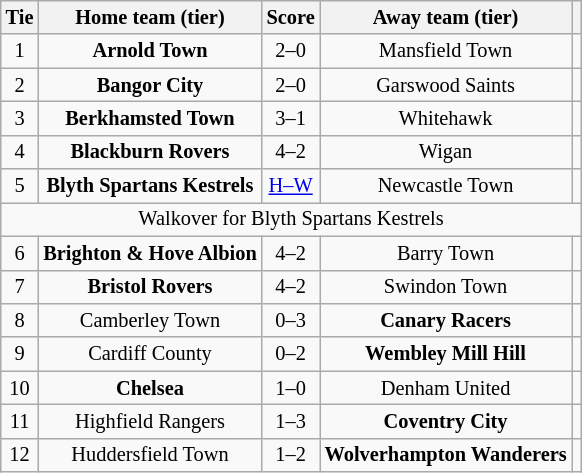<table class="wikitable" style="text-align:center; font-size:85%">
<tr>
<th>Tie</th>
<th>Home team (tier)</th>
<th>Score</th>
<th>Away team (tier)</th>
<th></th>
</tr>
<tr>
<td align="center">1</td>
<td><strong>Arnold Town</strong></td>
<td align="center">2–0</td>
<td>Mansfield Town</td>
<td></td>
</tr>
<tr>
<td align="center">2</td>
<td><strong>Bangor City</strong></td>
<td align="center">2–0</td>
<td>Garswood Saints</td>
<td></td>
</tr>
<tr>
<td align="center">3</td>
<td><strong>Berkhamsted Town</strong></td>
<td align="center">3–1</td>
<td>Whitehawk</td>
<td></td>
</tr>
<tr>
<td align="center">4</td>
<td><strong>Blackburn Rovers</strong></td>
<td align="center">4–2</td>
<td>Wigan</td>
<td></td>
</tr>
<tr>
<td align="center">5</td>
<td><strong>Blyth Spartans Kestrels</strong></td>
<td align="center"><a href='#'>H–W</a></td>
<td>Newcastle Town</td>
<td></td>
</tr>
<tr>
<td colspan="5" align="center">Walkover for Blyth Spartans Kestrels</td>
</tr>
<tr>
<td align="center">6</td>
<td><strong>Brighton & Hove Albion</strong></td>
<td align="center">4–2</td>
<td>Barry Town</td>
<td></td>
</tr>
<tr>
<td align="center">7</td>
<td><strong>Bristol Rovers</strong></td>
<td align="center">4–2</td>
<td>Swindon Town</td>
<td></td>
</tr>
<tr>
<td align="center">8</td>
<td>Camberley Town</td>
<td align="center">0–3</td>
<td><strong>Canary Racers</strong></td>
<td></td>
</tr>
<tr>
<td align="center">9</td>
<td>Cardiff County</td>
<td align="center">0–2</td>
<td><strong>Wembley Mill Hill</strong></td>
<td></td>
</tr>
<tr>
<td align="center">10</td>
<td><strong>Chelsea</strong></td>
<td align="center">1–0</td>
<td>Denham United</td>
<td></td>
</tr>
<tr>
<td align="center">11</td>
<td>Highfield Rangers</td>
<td align="center">1–3</td>
<td><strong>Coventry City</strong></td>
<td></td>
</tr>
<tr>
<td align="center">12</td>
<td>Huddersfield Town</td>
<td align="center">1–2</td>
<td><strong>Wolverhampton Wanderers</strong></td>
<td></td>
</tr>
</table>
